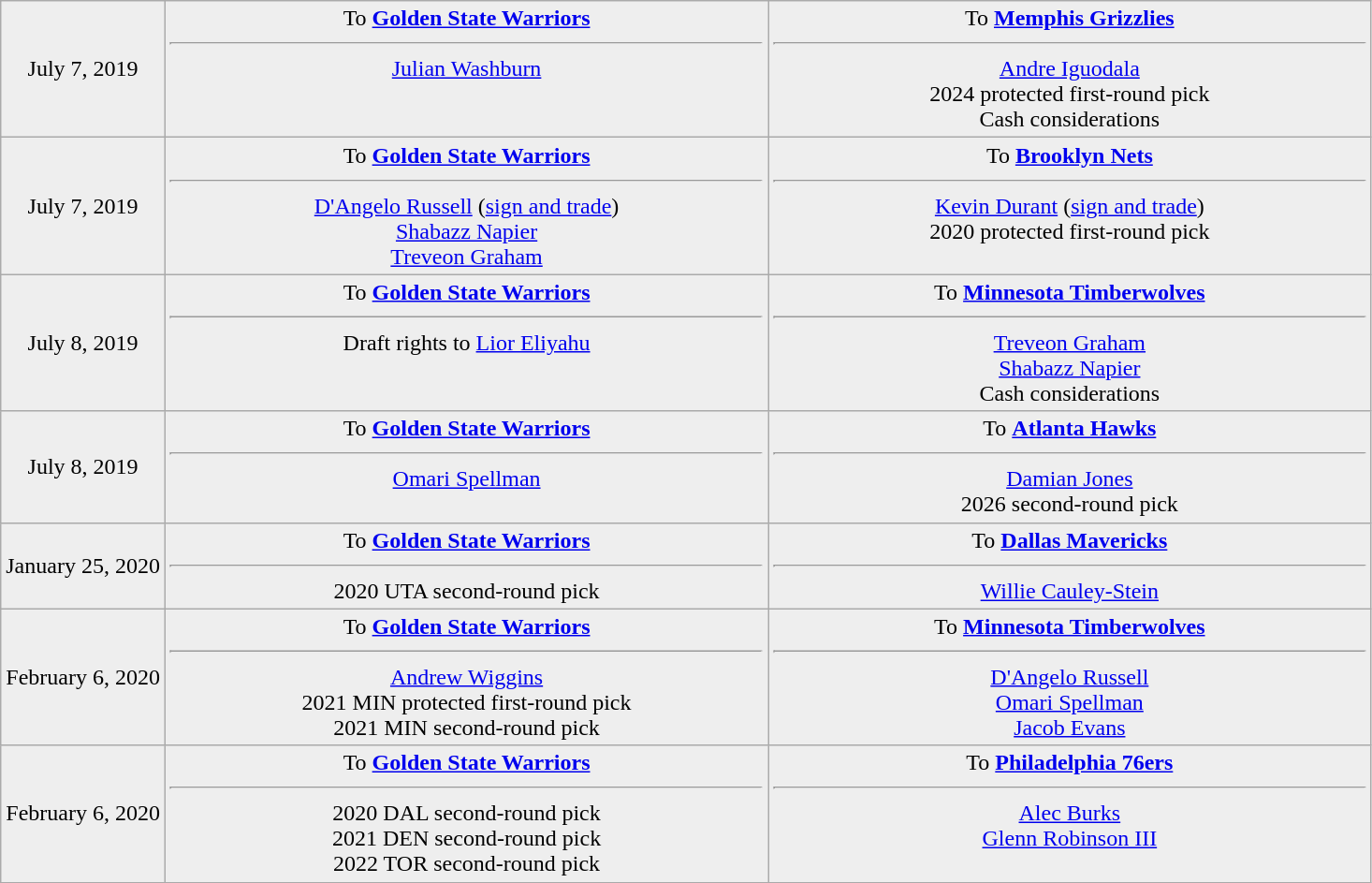<table class="wikitable sortable sortable" style="text-align: center">
<tr style="background:#eee;">
<td style="width:12%">July 7, 2019</td>
<td style="width:44%; vertical-align:top;">To <strong><a href='#'>Golden State Warriors</a></strong><hr><a href='#'>Julian Washburn</a></td>
<td style="width:44%; vertical-align:top;">To <strong><a href='#'>Memphis Grizzlies</a></strong><hr><a href='#'>Andre Iguodala</a><br>2024 protected first-round pick<br>Cash considerations</td>
</tr>
<tr style="background:#eee;">
<td style="width:12%">July 7, 2019</td>
<td style="width:44%; vertical-align:top;">To <strong><a href='#'>Golden State Warriors</a></strong><hr><a href='#'>D'Angelo Russell</a> (<a href='#'>sign and trade</a>)<br><a href='#'>Shabazz Napier</a><br><a href='#'>Treveon Graham</a></td>
<td style="width:44%; vertical-align:top;">To <strong><a href='#'>Brooklyn Nets</a></strong><hr><a href='#'>Kevin Durant</a> (<a href='#'>sign and trade</a>)<br>2020 protected first-round pick</td>
</tr>
<tr style="background:#eee;">
<td style="width:12%">July 8, 2019</td>
<td style="width:44%; vertical-align:top;">To <strong><a href='#'>Golden State Warriors</a></strong><hr>Draft rights to <a href='#'>Lior Eliyahu</a></td>
<td style="width:44%; vertical-align:top;">To <strong><a href='#'>Minnesota Timberwolves</a></strong><hr><a href='#'>Treveon Graham</a><br><a href='#'>Shabazz Napier</a><br>Cash considerations</td>
</tr>
<tr style="background:#eee;">
<td style="width:12%">July 8, 2019</td>
<td style="width:44%; vertical-align:top;">To <strong><a href='#'>Golden State Warriors</a></strong><hr><a href='#'>Omari Spellman</a></td>
<td style="width:44%; vertical-align:top;">To <strong><a href='#'>Atlanta Hawks</a></strong><hr><a href='#'>Damian Jones</a><br>2026 second-round pick</td>
</tr>
<tr style="background:#eee;">
<td style="width:12%">January 25, 2020</td>
<td style="width:44%; vertical-align:top;">To <strong><a href='#'>Golden State Warriors</a></strong><hr>2020 UTA second-round pick</td>
<td style="width:44%; vertical-align:top;">To <strong><a href='#'>Dallas Mavericks</a></strong><hr><a href='#'>Willie Cauley-Stein</a></td>
</tr>
<tr style="background:#eee;">
<td style="width:12%">February 6, 2020</td>
<td style="width:44%; vertical-align:top;">To <strong><a href='#'>Golden State Warriors</a></strong><hr><a href='#'>Andrew Wiggins</a><br>2021 MIN protected first-round pick<br>2021 MIN second-round pick</td>
<td style="width:44%; vertical-align:top;">To <strong><a href='#'>Minnesota Timberwolves</a></strong><hr><a href='#'>D'Angelo Russell</a><br><a href='#'>Omari Spellman</a><br><a href='#'>Jacob Evans</a></td>
</tr>
<tr style="background:#eee;">
<td style="width:12%">February 6, 2020</td>
<td style="width:44%; vertical-align:top;">To <strong><a href='#'>Golden State Warriors</a></strong><hr>2020 DAL second-round pick<br>2021 DEN second-round pick<br>2022 TOR second-round pick</td>
<td style="width:44%; vertical-align:top;">To <strong><a href='#'>Philadelphia 76ers</a></strong><hr><a href='#'>Alec Burks</a><br><a href='#'>Glenn Robinson III</a></td>
</tr>
</table>
